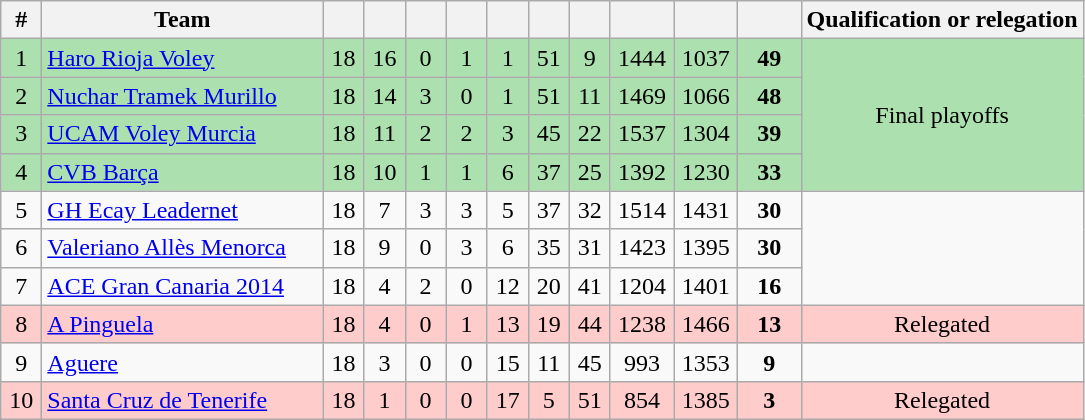<table class="wikitable" style="text-align:center;">
<tr>
<th width=20>#</th>
<th width=180>Team</th>
<th width=20></th>
<th width=20></th>
<th width=20></th>
<th width=20></th>
<th width=20></th>
<th width=20></th>
<th width=20></th>
<th width=35></th>
<th width=35></th>
<th width=35></th>
<th>Qualification or relegation</th>
</tr>
<tr style="background: #ACE1AF">
<td>1</td>
<td align=left><a href='#'>Haro Rioja Voley</a></td>
<td>18</td>
<td>16</td>
<td>0</td>
<td>1</td>
<td>1</td>
<td>51</td>
<td>9</td>
<td>1444</td>
<td>1037</td>
<td><strong>49</strong></td>
<td rowspan=4>Final playoffs</td>
</tr>
<tr style="background: #ACE1AF">
<td>2</td>
<td align=left><a href='#'>Nuchar Tramek Murillo</a></td>
<td>18</td>
<td>14</td>
<td>3</td>
<td>0</td>
<td>1</td>
<td>51</td>
<td>11</td>
<td>1469</td>
<td>1066</td>
<td><strong>48</strong></td>
</tr>
<tr style="background: #ACE1AF">
<td>3</td>
<td align=left><a href='#'>UCAM Voley Murcia</a></td>
<td>18</td>
<td>11</td>
<td>2</td>
<td>2</td>
<td>3</td>
<td>45</td>
<td>22</td>
<td>1537</td>
<td>1304</td>
<td><strong>39</strong></td>
</tr>
<tr style="background: #ACE1AF">
<td>4</td>
<td align=left><a href='#'>CVB Barça</a></td>
<td>18</td>
<td>10</td>
<td>1</td>
<td>1</td>
<td>6</td>
<td>37</td>
<td>25</td>
<td>1392</td>
<td>1230</td>
<td><strong>33</strong></td>
</tr>
<tr>
<td>5</td>
<td align=left><a href='#'>GH Ecay Leadernet</a></td>
<td>18</td>
<td>7</td>
<td>3</td>
<td>3</td>
<td>5</td>
<td>37</td>
<td>32</td>
<td>1514</td>
<td>1431</td>
<td><strong>30</strong></td>
</tr>
<tr>
<td>6</td>
<td align=left><a href='#'>Valeriano Allès Menorca</a></td>
<td>18</td>
<td>9</td>
<td>0</td>
<td>3</td>
<td>6</td>
<td>35</td>
<td>31</td>
<td>1423</td>
<td>1395</td>
<td><strong>30</strong></td>
</tr>
<tr>
<td>7</td>
<td align=left><a href='#'>ACE Gran Canaria 2014</a></td>
<td>18</td>
<td>4</td>
<td>2</td>
<td>0</td>
<td>12</td>
<td>20</td>
<td>41</td>
<td>1204</td>
<td>1401</td>
<td><strong>16</strong></td>
</tr>
<tr style="background: #FFCCCC;">
<td>8</td>
<td align=left><a href='#'>A Pinguela</a></td>
<td>18</td>
<td>4</td>
<td>0</td>
<td>1</td>
<td>13</td>
<td>19</td>
<td>44</td>
<td>1238</td>
<td>1466</td>
<td><strong>13</strong></td>
<td rowspan=1>Relegated</td>
</tr>
<tr>
<td>9</td>
<td align=left><a href='#'>Aguere</a></td>
<td>18</td>
<td>3</td>
<td>0</td>
<td>0</td>
<td>15</td>
<td>11</td>
<td>45</td>
<td>993</td>
<td>1353</td>
<td><strong>9</strong></td>
</tr>
<tr style="background: #FFCCCC;">
<td>10</td>
<td align=left><a href='#'>Santa Cruz de Tenerife</a></td>
<td>18</td>
<td>1</td>
<td>0</td>
<td>0</td>
<td>17</td>
<td>5</td>
<td>51</td>
<td>854</td>
<td>1385</td>
<td><strong>3</strong></td>
<td rowspan=1>Relegated</td>
</tr>
</table>
